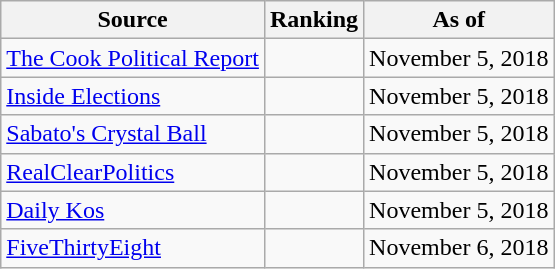<table class="wikitable" style="text-align:center">
<tr>
<th>Source</th>
<th>Ranking</th>
<th>As of</th>
</tr>
<tr>
<td align=left><a href='#'>The Cook Political Report</a></td>
<td></td>
<td>November 5, 2018</td>
</tr>
<tr>
<td align=left><a href='#'>Inside Elections</a></td>
<td></td>
<td>November 5, 2018</td>
</tr>
<tr>
<td align=left><a href='#'>Sabato's Crystal Ball</a></td>
<td></td>
<td>November 5, 2018</td>
</tr>
<tr>
<td align=left><a href='#'>RealClearPolitics</a></td>
<td></td>
<td>November 5, 2018</td>
</tr>
<tr>
<td align=left><a href='#'>Daily Kos</a></td>
<td></td>
<td>November 5, 2018</td>
</tr>
<tr>
<td align=left><a href='#'>FiveThirtyEight</a></td>
<td></td>
<td>November 6, 2018</td>
</tr>
</table>
